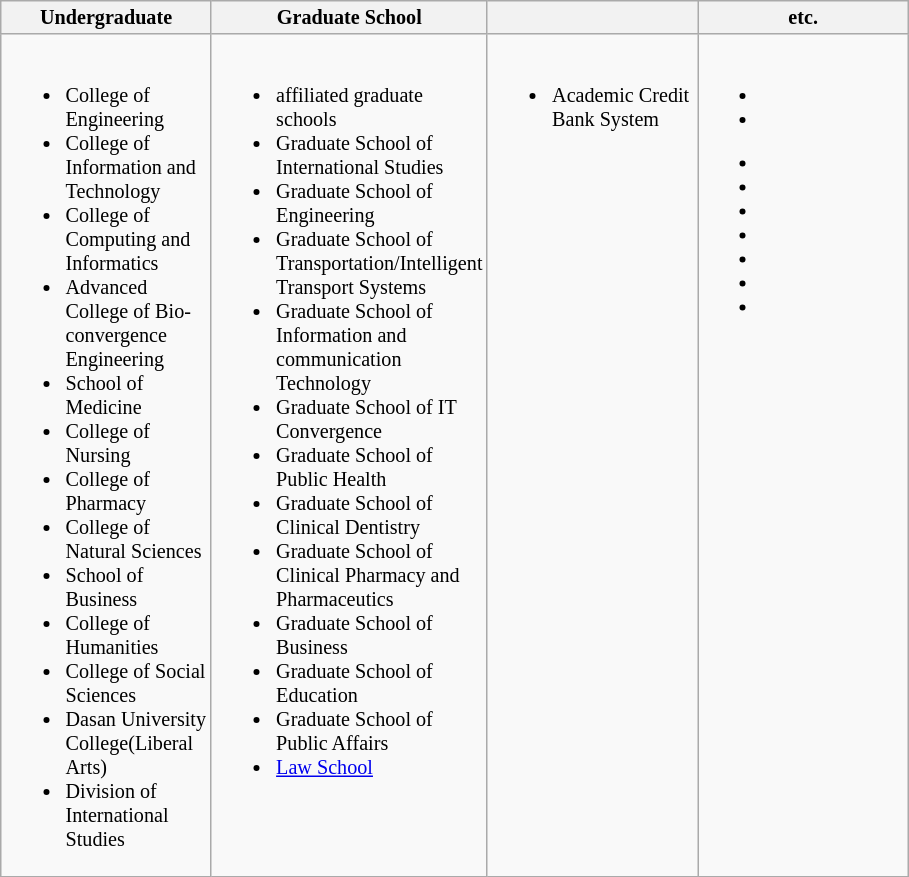<table class="wikitable" style="font-size:84%">
<tr>
<th>Undergraduate</th>
<th>Graduate School</th>
<th><strong></strong></th>
<th>etc.</th>
</tr>
<tr>
<td width="134" valign="top"><br><ul><li>College of Engineering</li><li>College of Information and Technology</li><li>College of Computing and Informatics</li><li>Advanced College of Bio-convergence Engineering</li><li>School of Medicine</li><li>College of Nursing</li><li>College of Pharmacy</li><li>College of Natural Sciences</li><li>School of Business</li><li>College of Humanities</li><li>College of Social Sciences</li><li>Dasan University College(Liberal Arts)</li><li>Division of International Studies</li></ul></td>
<td width="134" valign="top"><br><ul><li>affiliated graduate schools</li><li>Graduate School of International Studies</li><li>Graduate School of Engineering</li><li>Graduate School of Transportation/Intelligent Transport Systems</li><li>Graduate School of Information and communication Technology</li><li>Graduate School of IT Convergence</li><li>Graduate School of Public Health</li><li>Graduate School of Clinical Dentistry</li><li>Graduate School of Clinical Pharmacy and Pharmaceutics</li><li>Graduate School of Business</li><li>Graduate School of Education</li><li>Graduate School of Public Affairs</li><li><a href='#'>Law School</a></li></ul></td>
<td width="134" valign="top"><br><ul><li>Academic Credit Bank System</li></ul></td>
<td width="134" valign="top"><br><ul><li></li><li></li></ul><ul><li></li><li></li><li></li><li></li><li></li><li></li><li></li></ul></td>
</tr>
</table>
